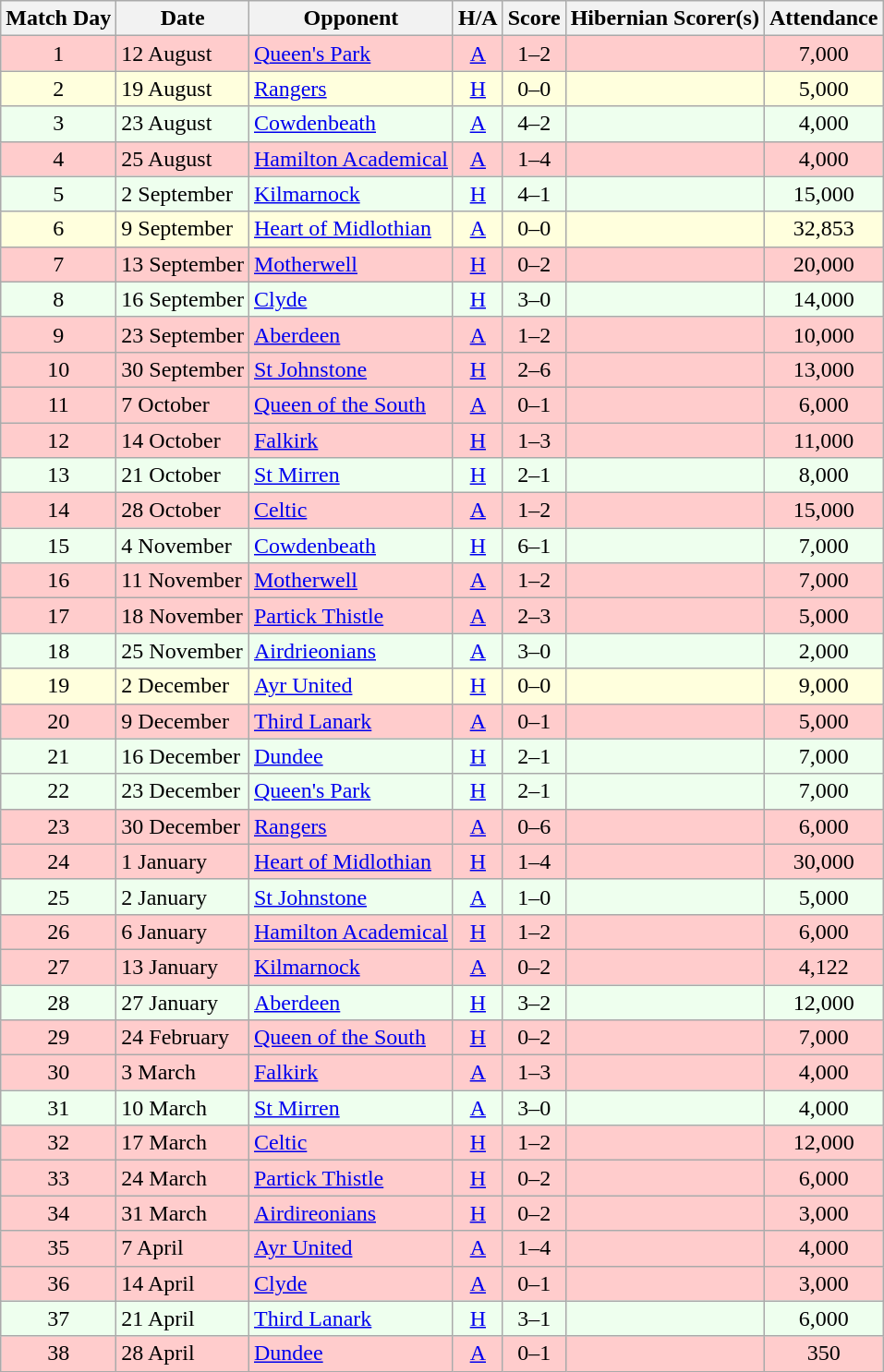<table class="wikitable" style="text-align:center">
<tr>
<th>Match Day</th>
<th>Date</th>
<th>Opponent</th>
<th>H/A</th>
<th>Score</th>
<th>Hibernian Scorer(s)</th>
<th>Attendance</th>
</tr>
<tr bgcolor=#FFCCCC>
<td>1</td>
<td align=left>12 August</td>
<td align=left><a href='#'>Queen's Park</a></td>
<td><a href='#'>A</a></td>
<td>1–2</td>
<td align=left></td>
<td>7,000</td>
</tr>
<tr bgcolor=#FFFFDD>
<td>2</td>
<td align=left>19 August</td>
<td align=left><a href='#'>Rangers</a></td>
<td><a href='#'>H</a></td>
<td>0–0</td>
<td align=left></td>
<td>5,000</td>
</tr>
<tr bgcolor=#EEFFEE>
<td>3</td>
<td align=left>23 August</td>
<td align=left><a href='#'>Cowdenbeath</a></td>
<td><a href='#'>A</a></td>
<td>4–2</td>
<td align=left></td>
<td>4,000</td>
</tr>
<tr bgcolor=#FFCCCC>
<td>4</td>
<td align=left>25 August</td>
<td align=left><a href='#'>Hamilton Academical</a></td>
<td><a href='#'>A</a></td>
<td>1–4</td>
<td align=left></td>
<td>4,000</td>
</tr>
<tr bgcolor=#EEFFEE>
<td>5</td>
<td align=left>2 September</td>
<td align=left><a href='#'>Kilmarnock</a></td>
<td><a href='#'>H</a></td>
<td>4–1</td>
<td align=left></td>
<td>15,000</td>
</tr>
<tr bgcolor=#FFFFDD>
<td>6</td>
<td align=left>9 September</td>
<td align=left><a href='#'>Heart of Midlothian</a></td>
<td><a href='#'>A</a></td>
<td>0–0</td>
<td align=left></td>
<td>32,853</td>
</tr>
<tr bgcolor=#FFCCCC>
<td>7</td>
<td align=left>13 September</td>
<td align=left><a href='#'>Motherwell</a></td>
<td><a href='#'>H</a></td>
<td>0–2</td>
<td align=left></td>
<td>20,000</td>
</tr>
<tr bgcolor=#EEFFEE>
<td>8</td>
<td align=left>16 September</td>
<td align=left><a href='#'>Clyde</a></td>
<td><a href='#'>H</a></td>
<td>3–0</td>
<td align=left></td>
<td>14,000</td>
</tr>
<tr bgcolor=#FFCCCC>
<td>9</td>
<td align=left>23 September</td>
<td align=left><a href='#'>Aberdeen</a></td>
<td><a href='#'>A</a></td>
<td>1–2</td>
<td align=left></td>
<td>10,000</td>
</tr>
<tr bgcolor=#FFCCCC>
<td>10</td>
<td align=left>30 September</td>
<td align=left><a href='#'>St Johnstone</a></td>
<td><a href='#'>H</a></td>
<td>2–6</td>
<td align=left></td>
<td>13,000</td>
</tr>
<tr bgcolor=#FFCCCC>
<td>11</td>
<td align=left>7 October</td>
<td align=left><a href='#'>Queen of the South</a></td>
<td><a href='#'>A</a></td>
<td>0–1</td>
<td align=left></td>
<td>6,000</td>
</tr>
<tr bgcolor=#FFCCCC>
<td>12</td>
<td align=left>14 October</td>
<td align=left><a href='#'>Falkirk</a></td>
<td><a href='#'>H</a></td>
<td>1–3</td>
<td align=left></td>
<td>11,000</td>
</tr>
<tr bgcolor=#EEFFEE>
<td>13</td>
<td align=left>21 October</td>
<td align=left><a href='#'>St Mirren</a></td>
<td><a href='#'>H</a></td>
<td>2–1</td>
<td align=left></td>
<td>8,000</td>
</tr>
<tr bgcolor=#FFCCCC>
<td>14</td>
<td align=left>28 October</td>
<td align=left><a href='#'>Celtic</a></td>
<td><a href='#'>A</a></td>
<td>1–2</td>
<td align=left></td>
<td>15,000</td>
</tr>
<tr bgcolor=#EEFFEE>
<td>15</td>
<td align=left>4 November</td>
<td align=left><a href='#'>Cowdenbeath</a></td>
<td><a href='#'>H</a></td>
<td>6–1</td>
<td align=left></td>
<td>7,000</td>
</tr>
<tr bgcolor=#FFCCCC>
<td>16</td>
<td align=left>11 November</td>
<td align=left><a href='#'>Motherwell</a></td>
<td><a href='#'>A</a></td>
<td>1–2</td>
<td align=left></td>
<td>7,000</td>
</tr>
<tr bgcolor=#FFCCCC>
<td>17</td>
<td align=left>18 November</td>
<td align=left><a href='#'>Partick Thistle</a></td>
<td><a href='#'>A</a></td>
<td>2–3</td>
<td align=left></td>
<td>5,000</td>
</tr>
<tr bgcolor=#EEFFEE>
<td>18</td>
<td align=left>25 November</td>
<td align=left><a href='#'>Airdrieonians</a></td>
<td><a href='#'>A</a></td>
<td>3–0</td>
<td align=left></td>
<td>2,000</td>
</tr>
<tr bgcolor=#FFFFDD>
<td>19</td>
<td align=left>2 December</td>
<td align=left><a href='#'>Ayr United</a></td>
<td><a href='#'>H</a></td>
<td>0–0</td>
<td align=left></td>
<td>9,000</td>
</tr>
<tr bgcolor=#FFCCCC>
<td>20</td>
<td align=left>9 December</td>
<td align=left><a href='#'>Third Lanark</a></td>
<td><a href='#'>A</a></td>
<td>0–1</td>
<td align=left></td>
<td>5,000</td>
</tr>
<tr bgcolor=#EEFFEE>
<td>21</td>
<td align=left>16 December</td>
<td align=left><a href='#'>Dundee</a></td>
<td><a href='#'>H</a></td>
<td>2–1</td>
<td align=left></td>
<td>7,000</td>
</tr>
<tr bgcolor=#EEFFEE>
<td>22</td>
<td align=left>23 December</td>
<td align=left><a href='#'>Queen's Park</a></td>
<td><a href='#'>H</a></td>
<td>2–1</td>
<td align=left></td>
<td>7,000</td>
</tr>
<tr bgcolor=#FFCCCC>
<td>23</td>
<td align=left>30 December</td>
<td align=left><a href='#'>Rangers</a></td>
<td><a href='#'>A</a></td>
<td>0–6</td>
<td align=left></td>
<td>6,000</td>
</tr>
<tr bgcolor=#FFCCCC>
<td>24</td>
<td align=left>1 January</td>
<td align=left><a href='#'>Heart of Midlothian</a></td>
<td><a href='#'>H</a></td>
<td>1–4</td>
<td align=left></td>
<td>30,000</td>
</tr>
<tr bgcolor=#EEFFEE>
<td>25</td>
<td align=left>2 January</td>
<td align=left><a href='#'>St Johnstone</a></td>
<td><a href='#'>A</a></td>
<td>1–0</td>
<td align=left></td>
<td>5,000</td>
</tr>
<tr bgcolor=#FFCCCC>
<td>26</td>
<td align=left>6 January</td>
<td align=left><a href='#'>Hamilton Academical</a></td>
<td><a href='#'>H</a></td>
<td>1–2</td>
<td align=left></td>
<td>6,000</td>
</tr>
<tr bgcolor=#FFCCCC>
<td>27</td>
<td align=left>13 January</td>
<td align=left><a href='#'>Kilmarnock</a></td>
<td><a href='#'>A</a></td>
<td>0–2</td>
<td align=left></td>
<td>4,122</td>
</tr>
<tr bgcolor=#EEFFEE>
<td>28</td>
<td align=left>27 January</td>
<td align=left><a href='#'>Aberdeen</a></td>
<td><a href='#'>H</a></td>
<td>3–2</td>
<td align=left></td>
<td>12,000</td>
</tr>
<tr bgcolor=#FFCCCC>
<td>29</td>
<td align=left>24 February</td>
<td align=left><a href='#'>Queen of the South</a></td>
<td><a href='#'>H</a></td>
<td>0–2</td>
<td align=left></td>
<td>7,000</td>
</tr>
<tr bgcolor=#FFCCCC>
<td>30</td>
<td align=left>3 March</td>
<td align=left><a href='#'>Falkirk</a></td>
<td><a href='#'>A</a></td>
<td>1–3</td>
<td align=left></td>
<td>4,000</td>
</tr>
<tr bgcolor=#EEFFEE>
<td>31</td>
<td align=left>10 March</td>
<td align=left><a href='#'>St Mirren</a></td>
<td><a href='#'>A</a></td>
<td>3–0</td>
<td align=left></td>
<td>4,000</td>
</tr>
<tr bgcolor=#FFCCCC>
<td>32</td>
<td align=left>17 March</td>
<td align=left><a href='#'>Celtic</a></td>
<td><a href='#'>H</a></td>
<td>1–2</td>
<td align=left></td>
<td>12,000</td>
</tr>
<tr bgcolor=#FFCCCC>
<td>33</td>
<td align=left>24 March</td>
<td align=left><a href='#'>Partick Thistle</a></td>
<td><a href='#'>H</a></td>
<td>0–2</td>
<td align=left></td>
<td>6,000</td>
</tr>
<tr bgcolor=#FFCCCC>
<td>34</td>
<td align=left>31 March</td>
<td align=left><a href='#'>Airdireonians</a></td>
<td><a href='#'>H</a></td>
<td>0–2</td>
<td align=left></td>
<td>3,000</td>
</tr>
<tr bgcolor=#FFCCCC>
<td>35</td>
<td align=left>7 April</td>
<td align=left><a href='#'>Ayr United</a></td>
<td><a href='#'>A</a></td>
<td>1–4</td>
<td align=left></td>
<td>4,000</td>
</tr>
<tr bgcolor=#FFCCCC>
<td>36</td>
<td align=left>14 April</td>
<td align=left><a href='#'>Clyde</a></td>
<td><a href='#'>A</a></td>
<td>0–1</td>
<td align=left></td>
<td>3,000</td>
</tr>
<tr bgcolor=#EEFFEE>
<td>37</td>
<td align=left>21 April</td>
<td align=left><a href='#'>Third Lanark</a></td>
<td><a href='#'>H</a></td>
<td>3–1</td>
<td align=left></td>
<td>6,000</td>
</tr>
<tr bgcolor=#FFCCCC>
<td>38</td>
<td align=left>28 April</td>
<td align=left><a href='#'>Dundee</a></td>
<td><a href='#'>A</a></td>
<td>0–1</td>
<td align=left></td>
<td>350</td>
</tr>
</table>
